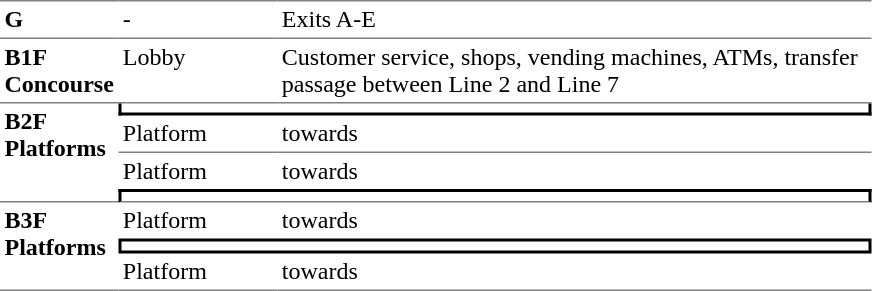<table table border=0 cellspacing=0 cellpadding=3>
<tr>
<td style="border-top:solid 1px gray;" width=50 valign=top><strong>G</strong></td>
<td style="border-top:solid 1px gray;" width=100 valign=top>-</td>
<td style="border-top:solid 1px gray;" width=390 valign=top>Exits A-E</td>
</tr>
<tr>
<td style="border-bottom:solid 1px gray; border-top:solid 1px gray;" valign=top width=50><strong>B1F<br>Concourse</strong></td>
<td style="border-bottom:solid 1px gray; border-top:solid 1px gray;" valign=top width=100>Lobby</td>
<td style="border-bottom:solid 1px gray; border-top:solid 1px gray;" valign=top width=390>Customer service, shops, vending machines, ATMs, transfer passage between Line 2 and Line 7</td>
</tr>
<tr>
<td style="border-bottom:solid 1px gray;" rowspan=4 valign=top><strong>B2F<br> Platforms</strong></td>
<td style="border-right:solid 2px black;border-left:solid 2px black;border-bottom:solid 2px black;text-align:center;" colspan=2></td>
</tr>
<tr>
<td style="border-bottom:solid 1px gray;" width=100>Platform</td>
<td style="border-bottom:solid 1px gray;" width=303>  towards  </td>
</tr>
<tr>
<td>Platform</td>
<td>  towards   </td>
</tr>
<tr>
<td style="border-top:solid 2px black;border-right:solid 2px black;border-left:solid 2px black;border-bottom:solid 1px gray;text-align:center;" colspan=2></td>
</tr>
<tr>
<td style="border-bottom:solid 1px gray;" rowspan="3" valign=top><strong>B3F<br>  Platforms</strong></td>
<td>Platform</td>
<td>  towards  </td>
</tr>
<tr>
<td style="border-right:solid 2px black;border-left:solid 2px black;border-top:solid 2px black;border-bottom:solid 2px black;text-align:center;" colspan=2></td>
</tr>
<tr>
<td style="border-bottom:solid 1px gray;">Platform</td>
<td style="border-bottom:solid 1px gray;">  towards   </td>
</tr>
</table>
